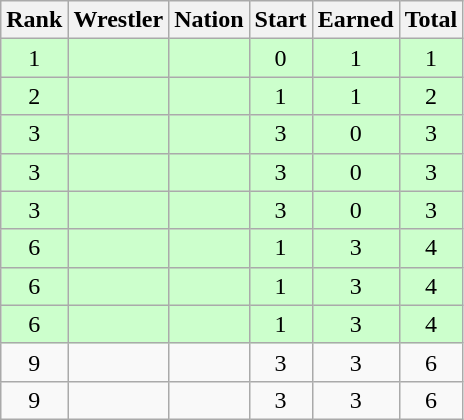<table class="wikitable sortable" style="text-align:center;">
<tr>
<th>Rank</th>
<th>Wrestler</th>
<th>Nation</th>
<th>Start</th>
<th>Earned</th>
<th>Total</th>
</tr>
<tr style="background:#cfc;">
<td>1</td>
<td align=left></td>
<td align=left></td>
<td>0</td>
<td>1</td>
<td>1</td>
</tr>
<tr style="background:#cfc;">
<td>2</td>
<td align=left></td>
<td align=left></td>
<td>1</td>
<td>1</td>
<td>2</td>
</tr>
<tr style="background:#cfc;">
<td>3</td>
<td align=left></td>
<td align=left></td>
<td>3</td>
<td>0</td>
<td>3</td>
</tr>
<tr style="background:#cfc;">
<td>3</td>
<td align=left></td>
<td align=left></td>
<td>3</td>
<td>0</td>
<td>3</td>
</tr>
<tr style="background:#cfc;">
<td>3</td>
<td align=left></td>
<td align=left></td>
<td>3</td>
<td>0</td>
<td>3</td>
</tr>
<tr style="background:#cfc;">
<td>6</td>
<td align=left></td>
<td align=left></td>
<td>1</td>
<td>3</td>
<td>4</td>
</tr>
<tr style="background:#cfc;">
<td>6</td>
<td align=left></td>
<td align=left></td>
<td>1</td>
<td>3</td>
<td>4</td>
</tr>
<tr style="background:#cfc;">
<td>6</td>
<td align=left></td>
<td align=left></td>
<td>1</td>
<td>3</td>
<td>4</td>
</tr>
<tr>
<td>9</td>
<td align=left></td>
<td align=left></td>
<td>3</td>
<td>3</td>
<td>6</td>
</tr>
<tr>
<td>9</td>
<td align=left></td>
<td align=left></td>
<td>3</td>
<td>3</td>
<td>6</td>
</tr>
</table>
